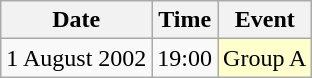<table class = "wikitable" style="text-align:center;">
<tr>
<th>Date</th>
<th>Time</th>
<th>Event</th>
</tr>
<tr>
<td>1 August 2002</td>
<td>19:00</td>
<td bgcolor=ffffcc>Group A</td>
</tr>
</table>
